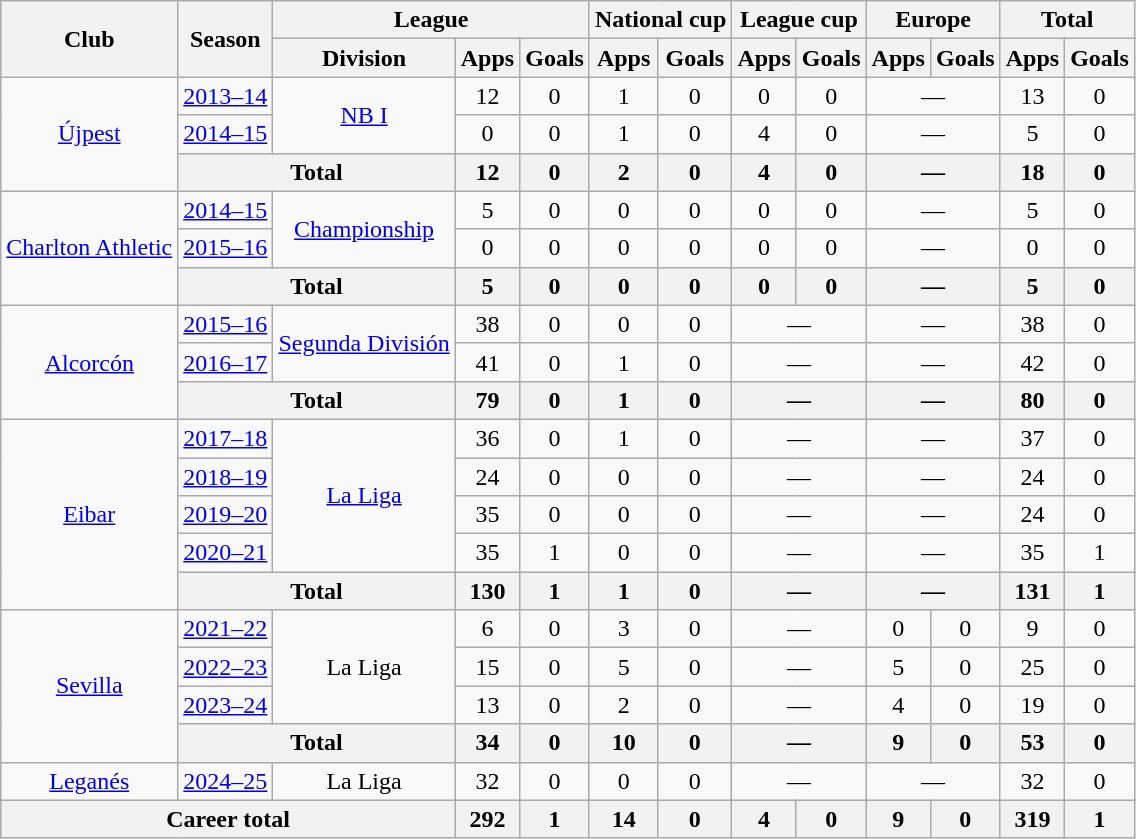<table class="wikitable" style="text-align:center">
<tr>
<th rowspan="2">Club</th>
<th rowspan="2">Season</th>
<th colspan="3">League</th>
<th colspan="2">National cup</th>
<th colspan="2">League cup</th>
<th colspan="2">Europe</th>
<th colspan="2">Total</th>
</tr>
<tr>
<th>Division</th>
<th>Apps</th>
<th>Goals</th>
<th>Apps</th>
<th>Goals</th>
<th>Apps</th>
<th>Goals</th>
<th>Apps</th>
<th>Goals</th>
<th>Apps</th>
<th>Goals</th>
</tr>
<tr>
<td rowspan="3"><a href='#'>Újpest</a></td>
<td><a href='#'>2013–14</a></td>
<td rowspan="2"><a href='#'>NB I</a></td>
<td>12</td>
<td>0</td>
<td>1</td>
<td>0</td>
<td>0</td>
<td>0</td>
<td colspan="2">—</td>
<td>13</td>
<td>0</td>
</tr>
<tr>
<td><a href='#'>2014–15</a></td>
<td>0</td>
<td>0</td>
<td>1</td>
<td>0</td>
<td>4</td>
<td>0</td>
<td colspan="2">—</td>
<td>5</td>
<td>0</td>
</tr>
<tr>
<th colspan="2">Total</th>
<th>12</th>
<th>0</th>
<th>2</th>
<th>0</th>
<th>4</th>
<th>0</th>
<th colspan="2">—</th>
<th>18</th>
<th>0</th>
</tr>
<tr>
<td rowspan="3"><a href='#'>Charlton Athletic</a></td>
<td><a href='#'>2014–15</a></td>
<td rowspan="2"><a href='#'>Championship</a></td>
<td>5</td>
<td>0</td>
<td>0</td>
<td>0</td>
<td>0</td>
<td>0</td>
<td colspan="2">—</td>
<td>5</td>
<td>0</td>
</tr>
<tr>
<td><a href='#'>2015–16</a></td>
<td>0</td>
<td>0</td>
<td>0</td>
<td>0</td>
<td>0</td>
<td>0</td>
<td colspan="2">—</td>
<td>0</td>
<td>0</td>
</tr>
<tr>
<th colspan="2">Total</th>
<th>5</th>
<th>0</th>
<th>0</th>
<th>0</th>
<th>0</th>
<th>0</th>
<th colspan="2">—</th>
<th>5</th>
<th>0</th>
</tr>
<tr>
<td rowspan="3"><a href='#'>Alcorcón</a></td>
<td><a href='#'>2015–16</a></td>
<td rowspan="2"><a href='#'>Segunda División</a></td>
<td>38</td>
<td>0</td>
<td>0</td>
<td>0</td>
<td colspan="2">—</td>
<td colspan="2">—</td>
<td>38</td>
<td>0</td>
</tr>
<tr>
<td><a href='#'>2016–17</a></td>
<td>41</td>
<td>0</td>
<td>1</td>
<td>0</td>
<td colspan="2">—</td>
<td colspan="2">—</td>
<td>42</td>
<td>0</td>
</tr>
<tr>
<th colspan="2">Total</th>
<th>79</th>
<th>0</th>
<th>1</th>
<th>0</th>
<th colspan="2">—</th>
<th colspan="2">—</th>
<th>80</th>
<th>0</th>
</tr>
<tr>
<td rowspan="5"><a href='#'>Eibar</a></td>
<td><a href='#'>2017–18</a></td>
<td rowspan="4"><a href='#'>La Liga</a></td>
<td>36</td>
<td>0</td>
<td>1</td>
<td>0</td>
<td colspan="2">—</td>
<td colspan="2">—</td>
<td>37</td>
<td>0</td>
</tr>
<tr>
<td><a href='#'>2018–19</a></td>
<td>24</td>
<td>0</td>
<td>0</td>
<td>0</td>
<td colspan="2">—</td>
<td colspan="2">—</td>
<td>24</td>
<td>0</td>
</tr>
<tr>
<td><a href='#'>2019–20</a></td>
<td>35</td>
<td>0</td>
<td>0</td>
<td>0</td>
<td colspan="2">—</td>
<td colspan="2">—</td>
<td>24</td>
<td>0</td>
</tr>
<tr>
<td><a href='#'>2020–21</a></td>
<td>35</td>
<td>1</td>
<td>0</td>
<td>0</td>
<td colspan="2">—</td>
<td colspan="2">—</td>
<td>35</td>
<td>1</td>
</tr>
<tr>
<th colspan="2">Total</th>
<th>130</th>
<th>1</th>
<th>1</th>
<th>0</th>
<th colspan="2">—</th>
<th colspan="2">—</th>
<th>131</th>
<th>1</th>
</tr>
<tr>
<td rowspan="4"><a href='#'>Sevilla</a></td>
<td><a href='#'>2021–22</a></td>
<td rowspan="3">La Liga</td>
<td>6</td>
<td>0</td>
<td>3</td>
<td>0</td>
<td colspan="2">—</td>
<td>0</td>
<td>0</td>
<td>9</td>
<td>0</td>
</tr>
<tr>
<td><a href='#'>2022–23</a></td>
<td>15</td>
<td>0</td>
<td>5</td>
<td>0</td>
<td colspan="2">—</td>
<td>5</td>
<td>0</td>
<td>25</td>
<td>0</td>
</tr>
<tr>
<td><a href='#'>2023–24</a></td>
<td>13</td>
<td>0</td>
<td>2</td>
<td>0</td>
<td colspan="2">—</td>
<td>4</td>
<td>0</td>
<td>19</td>
<td>0</td>
</tr>
<tr>
<th colspan="2">Total</th>
<th>34</th>
<th>0</th>
<th>10</th>
<th>0</th>
<th colspan="2">—</th>
<th>9</th>
<th>0</th>
<th>53</th>
<th>0</th>
</tr>
<tr>
<td><a href='#'>Leganés</a></td>
<td><a href='#'>2024–25</a></td>
<td>La Liga</td>
<td>32</td>
<td>0</td>
<td>0</td>
<td>0</td>
<td colspan="2">—</td>
<td colspan="2">—</td>
<td>32</td>
<td>0</td>
</tr>
<tr>
<th colspan="3">Career total</th>
<th>292</th>
<th>1</th>
<th>14</th>
<th>0</th>
<th>4</th>
<th>0</th>
<th>9</th>
<th>0</th>
<th>319</th>
<th>1</th>
</tr>
</table>
